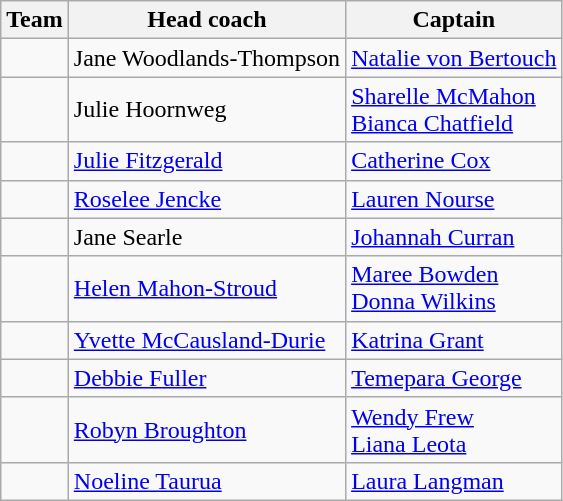<table class="wikitable collapsible">
<tr>
<th>Team</th>
<th>Head coach</th>
<th>Captain</th>
</tr>
<tr>
<td></td>
<td>Jane Woodlands-Thompson</td>
<td><a href='#'>Natalie von Bertouch</a></td>
</tr>
<tr>
<td></td>
<td>Julie Hoornweg</td>
<td><a href='#'>Sharelle McMahon</a><br><a href='#'>Bianca Chatfield</a></td>
</tr>
<tr>
<td></td>
<td><a href='#'>Julie Fitzgerald</a></td>
<td><a href='#'>Catherine Cox</a></td>
</tr>
<tr>
<td></td>
<td><a href='#'>Roselee Jencke</a></td>
<td><a href='#'>Lauren Nourse</a></td>
</tr>
<tr>
<td></td>
<td>Jane Searle</td>
<td><a href='#'>Johannah Curran</a></td>
</tr>
<tr>
<td></td>
<td><a href='#'>Helen Mahon-Stroud</a></td>
<td><a href='#'>Maree Bowden</a><br><a href='#'>Donna Wilkins</a></td>
</tr>
<tr>
<td></td>
<td><a href='#'>Yvette McCausland-Durie</a></td>
<td><a href='#'>Katrina Grant</a></td>
</tr>
<tr>
<td></td>
<td><a href='#'>Debbie Fuller</a></td>
<td><a href='#'>Temepara George</a></td>
</tr>
<tr>
<td></td>
<td><a href='#'>Robyn Broughton</a></td>
<td><a href='#'>Wendy Frew</a><br><a href='#'>Liana Leota</a></td>
</tr>
<tr>
<td></td>
<td><a href='#'>Noeline Taurua</a></td>
<td><a href='#'>Laura Langman</a></td>
</tr>
</table>
